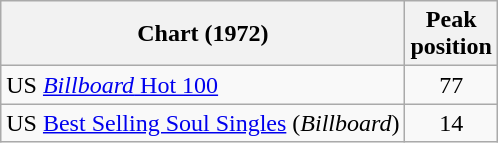<table class="wikitable">
<tr>
<th>Chart (1972)</th>
<th>Peak<br>position</th>
</tr>
<tr>
<td>US <a href='#'><em>Billboard</em> Hot 100</a></td>
<td style="text-align:center;">77</td>
</tr>
<tr>
<td>US <a href='#'>Best Selling Soul Singles</a> (<em>Billboard</em>)</td>
<td style="text-align:center;">14</td>
</tr>
</table>
